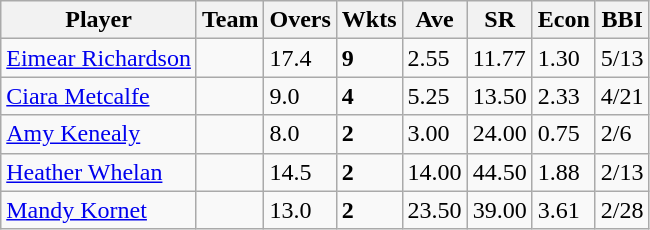<table class="wikitable">
<tr>
<th>Player</th>
<th>Team</th>
<th>Overs</th>
<th>Wkts</th>
<th>Ave</th>
<th>SR</th>
<th>Econ</th>
<th>BBI</th>
</tr>
<tr>
<td><a href='#'>Eimear Richardson</a></td>
<td></td>
<td>17.4</td>
<td><strong>9</strong></td>
<td>2.55</td>
<td>11.77</td>
<td>1.30</td>
<td>5/13</td>
</tr>
<tr>
<td><a href='#'>Ciara Metcalfe</a></td>
<td></td>
<td>9.0</td>
<td><strong>4</strong></td>
<td>5.25</td>
<td>13.50</td>
<td>2.33</td>
<td>4/21</td>
</tr>
<tr>
<td><a href='#'>Amy Kenealy</a></td>
<td></td>
<td>8.0</td>
<td><strong>2</strong></td>
<td>3.00</td>
<td>24.00</td>
<td>0.75</td>
<td>2/6</td>
</tr>
<tr>
<td><a href='#'>Heather Whelan</a></td>
<td></td>
<td>14.5</td>
<td><strong>2</strong></td>
<td>14.00</td>
<td>44.50</td>
<td>1.88</td>
<td>2/13</td>
</tr>
<tr>
<td><a href='#'>Mandy Kornet</a></td>
<td></td>
<td>13.0</td>
<td><strong>2</strong></td>
<td>23.50</td>
<td>39.00</td>
<td>3.61</td>
<td>2/28</td>
</tr>
</table>
